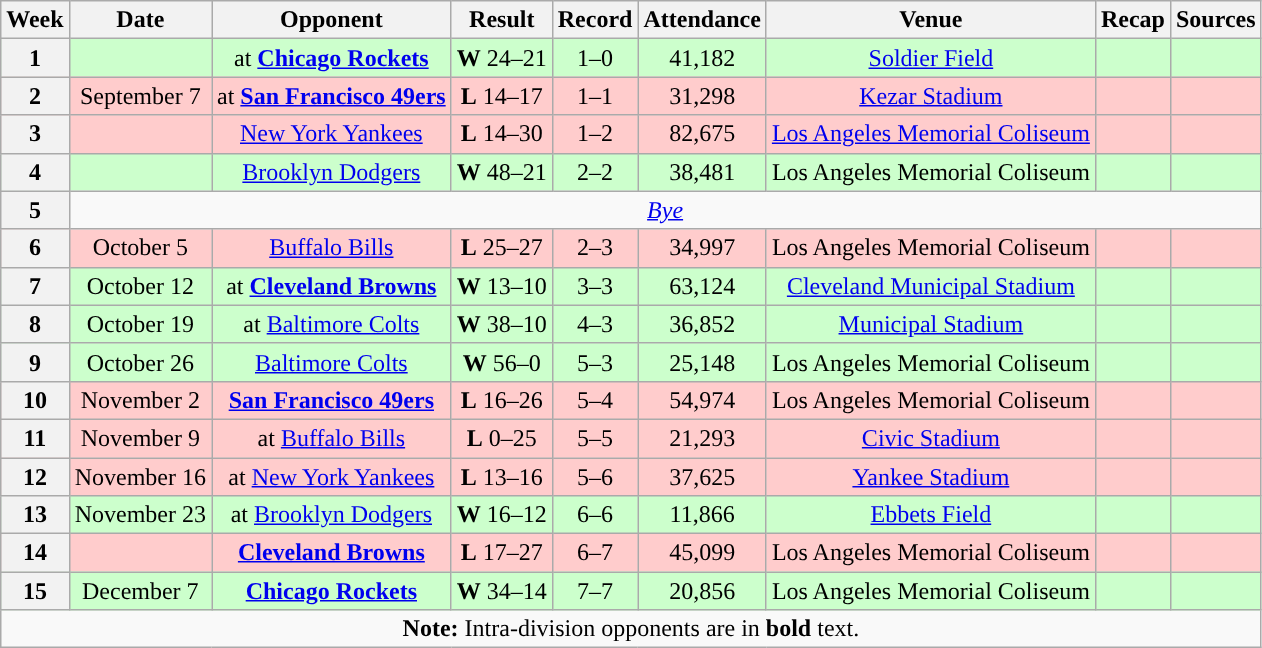<table class="wikitable" style="text-align:center">
<tr>
<th>Week</th>
<th>Date</th>
<th>Opponent</th>
<th>Result</th>
<th>Record</th>
<th>Attendance</th>
<th>Venue</th>
<th>Recap</th>
<th>Sources</th>
</tr>
<tr style="background:#cfc">
<th>1</th>
<td></td>
<td>at <strong><a href='#'>Chicago Rockets</a></strong></td>
<td><strong>W</strong> 24–21</td>
<td>1–0</td>
<td>41,182</td>
<td><a href='#'>Soldier Field</a></td>
<td></td>
<td></td>
</tr>
<tr style="background:#fcc">
<th>2</th>
<td>September 7</td>
<td>at <strong><a href='#'>San Francisco 49ers</a></strong></td>
<td><strong>L</strong> 14–17</td>
<td>1–1</td>
<td>31,298</td>
<td><a href='#'>Kezar Stadium</a></td>
<td></td>
<td></td>
</tr>
<tr style="background:#fcc">
<th>3</th>
<td></td>
<td><a href='#'>New York Yankees</a></td>
<td><strong>L</strong> 14–30</td>
<td>1–2</td>
<td>82,675</td>
<td><a href='#'>Los Angeles Memorial Coliseum</a></td>
<td></td>
<td></td>
</tr>
<tr style="background:#cfc">
<th>4</th>
<td></td>
<td><a href='#'>Brooklyn Dodgers</a></td>
<td><strong>W</strong> 48–21</td>
<td>2–2</td>
<td>38,481</td>
<td>Los Angeles Memorial Coliseum</td>
<td></td>
<td></td>
</tr>
<tr>
<th>5</th>
<td colspan=8 align=center><em><a href='#'>Bye</a></em></td>
</tr>
<tr style="background:#fcc">
<th>6</th>
<td>October 5</td>
<td><a href='#'>Buffalo Bills</a></td>
<td><strong>L</strong> 25–27</td>
<td>2–3</td>
<td>34,997</td>
<td>Los Angeles Memorial Coliseum</td>
<td></td>
<td></td>
</tr>
<tr style="background:#cfc">
<th>7</th>
<td>October 12</td>
<td>at <strong><a href='#'>Cleveland Browns</a></strong></td>
<td><strong>W</strong> 13–10</td>
<td>3–3</td>
<td>63,124</td>
<td><a href='#'>Cleveland Municipal Stadium</a></td>
<td></td>
<td></td>
</tr>
<tr style="background:#cfc">
<th>8</th>
<td>October 19</td>
<td>at <a href='#'>Baltimore Colts</a></td>
<td><strong>W</strong> 38–10</td>
<td>4–3</td>
<td>36,852</td>
<td><a href='#'>Municipal Stadium</a></td>
<td></td>
<td></td>
</tr>
<tr style="background:#cfc">
<th>9</th>
<td>October 26</td>
<td><a href='#'>Baltimore Colts</a></td>
<td><strong>W</strong> 56–0</td>
<td>5–3</td>
<td>25,148</td>
<td>Los Angeles Memorial Coliseum</td>
<td></td>
<td></td>
</tr>
<tr style="background:#fcc">
<th>10</th>
<td>November 2</td>
<td><strong><a href='#'>San Francisco 49ers</a></strong></td>
<td><strong>L</strong> 16–26</td>
<td>5–4</td>
<td>54,974</td>
<td>Los Angeles Memorial Coliseum</td>
<td></td>
<td></td>
</tr>
<tr style="background:#fcc">
<th>11</th>
<td>November 9</td>
<td>at <a href='#'>Buffalo Bills</a></td>
<td><strong>L</strong> 0–25</td>
<td>5–5</td>
<td>21,293</td>
<td><a href='#'>Civic Stadium</a></td>
<td></td>
<td></td>
</tr>
<tr style="background:#fcc">
<th>12</th>
<td>November 16</td>
<td>at <a href='#'>New York Yankees</a></td>
<td><strong>L</strong> 13–16</td>
<td>5–6</td>
<td>37,625</td>
<td><a href='#'>Yankee Stadium</a></td>
<td></td>
<td></td>
</tr>
<tr style="background:#cfc">
<th>13</th>
<td>November 23</td>
<td>at <a href='#'>Brooklyn Dodgers</a></td>
<td><strong>W</strong> 16–12</td>
<td>6–6</td>
<td>11,866</td>
<td><a href='#'>Ebbets Field</a></td>
<td></td>
<td></td>
</tr>
<tr style="background:#fcc">
<th>14</th>
<td></td>
<td><strong><a href='#'>Cleveland Browns</a></strong></td>
<td><strong>L</strong> 17–27</td>
<td>6–7</td>
<td>45,099</td>
<td>Los Angeles Memorial Coliseum</td>
<td></td>
<td></td>
</tr>
<tr style="background:#cfc">
<th>15</th>
<td>December 7</td>
<td><strong><a href='#'>Chicago Rockets</a></strong></td>
<td><strong>W</strong> 34–14</td>
<td>7–7</td>
<td>20,856</td>
<td>Los Angeles Memorial Coliseum</td>
<td></td>
<td></td>
</tr>
<tr>
<td colspan="9"><strong>Note:</strong> Intra-division opponents are in <strong>bold</strong> text.</td>
</tr>
</table>
